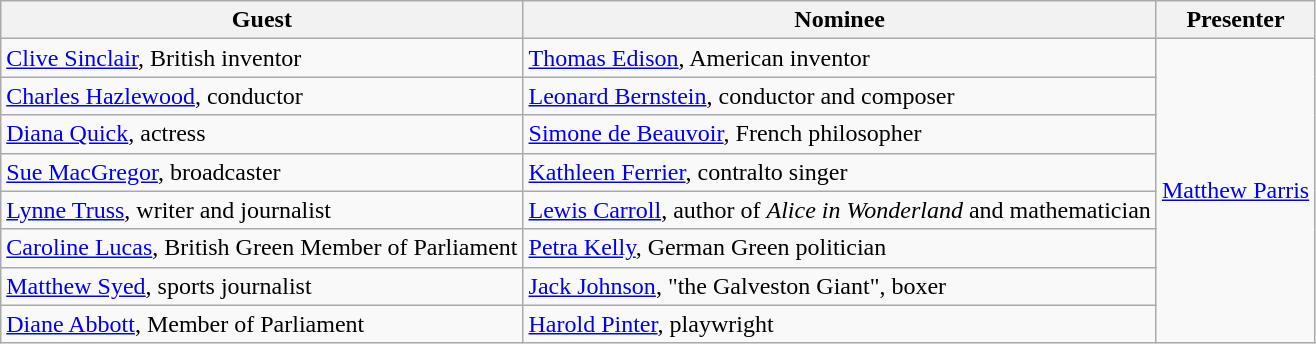<table class="wikitable">
<tr>
<th>Guest</th>
<th>Nominee</th>
<th>Presenter</th>
</tr>
<tr>
<td><a href='#'>Clive Sinclair</a>, British inventor</td>
<td><a href='#'>Thomas Edison</a>, American inventor</td>
<td rowspan="8"><a href='#'>Matthew Parris</a></td>
</tr>
<tr>
<td><a href='#'>Charles Hazlewood</a>, conductor</td>
<td><a href='#'>Leonard Bernstein</a>, conductor and composer</td>
</tr>
<tr>
<td><a href='#'>Diana Quick</a>, actress</td>
<td><a href='#'>Simone de Beauvoir</a>, French philosopher</td>
</tr>
<tr>
<td><a href='#'>Sue MacGregor</a>, broadcaster</td>
<td><a href='#'>Kathleen Ferrier</a>, contralto singer</td>
</tr>
<tr>
<td><a href='#'>Lynne Truss</a>, writer and journalist</td>
<td><a href='#'>Lewis Carroll</a>, author of <em>Alice in Wonderland</em> and mathematician</td>
</tr>
<tr>
<td><a href='#'>Caroline Lucas</a>, British Green Member of Parliament</td>
<td><a href='#'>Petra Kelly</a>, German Green politician</td>
</tr>
<tr>
<td><a href='#'>Matthew Syed</a>, sports journalist</td>
<td><a href='#'>Jack Johnson</a>, "the Galveston Giant", boxer</td>
</tr>
<tr>
<td><a href='#'>Diane Abbott</a>, Member of Parliament</td>
<td><a href='#'>Harold Pinter</a>, playwright</td>
</tr>
</table>
